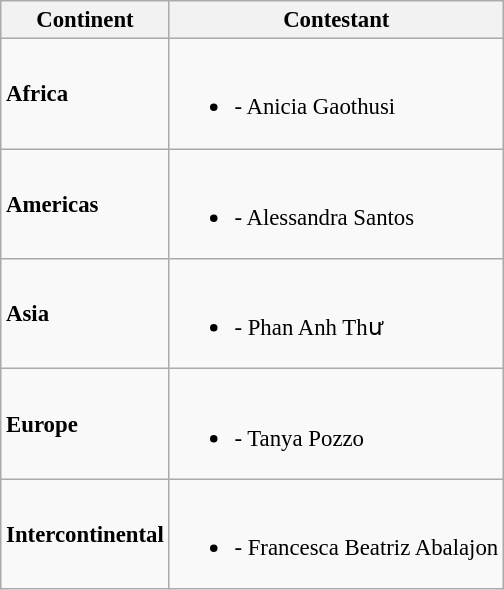<table class="wikitable sortable" style="font-size:95%;">
<tr>
<th>Continent</th>
<th>Contestant</th>
</tr>
<tr>
<td><strong>Africa</strong></td>
<td><br><ul><li><strong></strong> - Anicia Gaothusi</li></ul></td>
</tr>
<tr>
<td><strong>Americas</strong></td>
<td><br><ul><li><strong></strong> - Alessandra Santos</li></ul></td>
</tr>
<tr>
<td><strong>Asia</strong></td>
<td><br><ul><li><strong></strong> - Phan Anh Thư</li></ul></td>
</tr>
<tr>
<td><strong>Europe</strong></td>
<td><br><ul><li><strong></strong> - Tanya Pozzo</li></ul></td>
</tr>
<tr>
<td><strong>Intercontinental</strong></td>
<td><br><ul><li><strong></strong> - Francesca Beatriz Abalajon</li></ul></td>
</tr>
</table>
